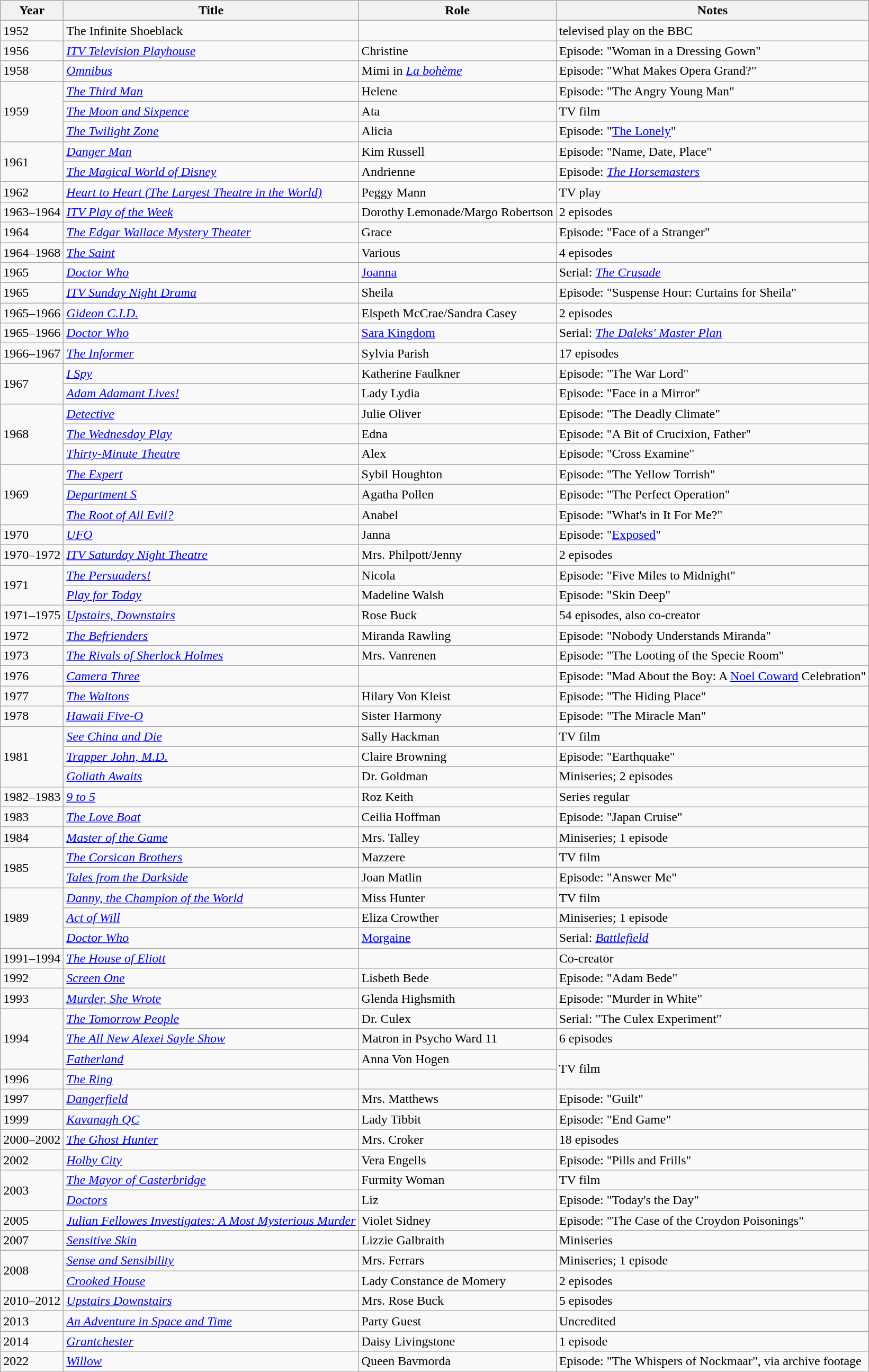<table class="wikitable">
<tr>
<th>Year</th>
<th>Title</th>
<th>Role</th>
<th>Notes</th>
</tr>
<tr>
<td>1952</td>
<td>The Infinite Shoeblack</td>
<td></td>
<td>televised play on the BBC</td>
</tr>
<tr>
<td>1956</td>
<td><a href='#'><em>ITV Television Playhouse</em></a></td>
<td>Christine</td>
<td>Episode: "Woman in a Dressing Gown"</td>
</tr>
<tr>
<td>1958</td>
<td><a href='#'><em>Omnibus</em></a></td>
<td>Mimi in <a href='#'><em>La bohème</em></a></td>
<td>Episode: "What Makes Opera Grand?"</td>
</tr>
<tr>
<td rowspan="3">1959</td>
<td><em><a href='#'>The Third Man</a></em></td>
<td>Helene</td>
<td>Episode: "The Angry Young Man"</td>
</tr>
<tr>
<td><a href='#'><em>The Moon and Sixpence</em></a></td>
<td>Ata</td>
<td>TV film</td>
</tr>
<tr>
<td><a href='#'><em>The Twilight Zone</em></a></td>
<td>Alicia</td>
<td>Episode: "<a href='#'>The Lonely</a>"</td>
</tr>
<tr>
<td rowspan="2">1961</td>
<td><a href='#'><em>Danger Man</em></a></td>
<td>Kim Russell</td>
<td>Episode: "Name, Date, Place"</td>
</tr>
<tr>
<td><a href='#'><em>The Magical World of Disney</em></a></td>
<td>Andrienne</td>
<td>Episode: <a href='#'><em>The Horsemasters</em></a></td>
</tr>
<tr>
<td>1962</td>
<td><a href='#'><em>Heart to Heart (The Largest Theatre in the World)</em></a></td>
<td>Peggy Mann</td>
<td>TV play</td>
</tr>
<tr>
<td>1963–1964</td>
<td><a href='#'><em>ITV Play of the Week</em></a></td>
<td>Dorothy Lemonade/Margo Robertson</td>
<td>2 episodes</td>
</tr>
<tr>
<td>1964</td>
<td><a href='#'><em>The Edgar Wallace Mystery Theater</em></a></td>
<td>Grace</td>
<td>Episode: "Face of a Stranger"</td>
</tr>
<tr>
<td>1964–1968</td>
<td><em><a href='#'>The Saint</a></em></td>
<td>Various</td>
<td>4 episodes</td>
</tr>
<tr>
<td>1965</td>
<td><em><a href='#'>Doctor Who</a></em></td>
<td><a href='#'>Joanna</a></td>
<td>Serial: <em><a href='#'>The Crusade</a></em></td>
</tr>
<tr>
<td>1965</td>
<td><a href='#'><em>ITV Sunday Night Drama</em></a></td>
<td>Sheila</td>
<td>Episode: "Suspense Hour: Curtains for Sheila"</td>
</tr>
<tr>
<td>1965–1966</td>
<td><a href='#'><em>Gideon C.I.D.</em></a></td>
<td>Elspeth McCrae/Sandra Casey</td>
<td>2 episodes</td>
</tr>
<tr>
<td>1965–1966</td>
<td><em><a href='#'>Doctor Who</a></em></td>
<td><a href='#'>Sara Kingdom</a></td>
<td>Serial: <em><a href='#'>The Daleks' Master Plan</a></em></td>
</tr>
<tr>
<td>1966–1967</td>
<td><a href='#'><em>The Informer</em></a></td>
<td>Sylvia Parish</td>
<td>17 episodes</td>
</tr>
<tr>
<td rowspan="2">1967</td>
<td><a href='#'><em>I Spy</em></a></td>
<td>Katherine Faulkner</td>
<td>Episode: "The War Lord"</td>
</tr>
<tr>
<td><a href='#'><em>Adam Adamant Lives!</em></a></td>
<td>Lady Lydia</td>
<td>Episode: "Face in a Mirror"</td>
</tr>
<tr>
<td rowspan="3">1968</td>
<td><a href='#'><em>Detective</em></a></td>
<td>Julie Oliver</td>
<td>Episode: "The Deadly Climate"</td>
</tr>
<tr>
<td><a href='#'><em>The Wednesday Play</em></a></td>
<td>Edna</td>
<td>Episode: "A Bit of Crucixion, Father"</td>
</tr>
<tr>
<td><a href='#'><em>Thirty-Minute Theatre</em></a></td>
<td>Alex</td>
<td>Episode: "Cross Examine"</td>
</tr>
<tr>
<td rowspan="3">1969</td>
<td><a href='#'><em>The Expert</em></a></td>
<td>Sybil Houghton</td>
<td>Episode: "The Yellow Torrish"</td>
</tr>
<tr>
<td><a href='#'><em>Department S</em></a></td>
<td>Agatha Pollen</td>
<td>Episode: "The Perfect Operation"</td>
</tr>
<tr>
<td><a href='#'><em>The Root of All Evil?</em></a></td>
<td>Anabel</td>
<td>Episode: "What's in It For Me?"</td>
</tr>
<tr>
<td>1970</td>
<td><em><a href='#'>UFO</a></em></td>
<td>Janna</td>
<td>Episode: "<a href='#'>Exposed</a>"</td>
</tr>
<tr>
<td>1970–1972</td>
<td><a href='#'><em>ITV Saturday Night Theatre</em></a></td>
<td>Mrs. Philpott/Jenny</td>
<td>2 episodes</td>
</tr>
<tr>
<td rowspan="2">1971</td>
<td><em><a href='#'>The Persuaders!</a></em></td>
<td>Nicola</td>
<td>Episode: "Five Miles to Midnight"</td>
</tr>
<tr>
<td><em><a href='#'>Play for Today</a></em></td>
<td>Madeline Walsh</td>
<td>Episode: "Skin Deep"</td>
</tr>
<tr>
<td>1971–1975</td>
<td><a href='#'><em>Upstairs, Downstairs</em></a></td>
<td>Rose Buck</td>
<td>54 episodes, also co-creator</td>
</tr>
<tr>
<td>1972</td>
<td><a href='#'><em>The Befrienders</em></a></td>
<td>Miranda Rawling</td>
<td>Episode: "Nobody Understands Miranda"</td>
</tr>
<tr>
<td>1973</td>
<td><a href='#'><em>The Rivals of Sherlock Holmes</em></a></td>
<td>Mrs. Vanrenen</td>
<td>Episode: "The Looting of the Specie Room"</td>
</tr>
<tr>
<td>1976</td>
<td><a href='#'><em>Camera Three</em></a></td>
<td></td>
<td>Episode: "Mad About the Boy: A <a href='#'>Noel Coward</a> Celebration"</td>
</tr>
<tr>
<td>1977</td>
<td><em><a href='#'>The Waltons</a></em></td>
<td>Hilary Von Kleist</td>
<td>Episode: "The Hiding Place"</td>
</tr>
<tr>
<td>1978</td>
<td><a href='#'><em>Hawaii Five-O</em></a></td>
<td>Sister Harmony</td>
<td>Episode: "The Miracle Man"</td>
</tr>
<tr>
<td rowspan="3">1981</td>
<td><a href='#'><em>See China and Die</em></a></td>
<td>Sally Hackman</td>
<td>TV film</td>
</tr>
<tr>
<td><a href='#'><em>Trapper John, M.D.</em></a></td>
<td>Claire Browning</td>
<td>Episode: "Earthquake"</td>
</tr>
<tr>
<td><a href='#'><em>Goliath Awaits</em></a></td>
<td>Dr. Goldman</td>
<td>Miniseries; 2 episodes</td>
</tr>
<tr>
<td>1982–1983</td>
<td><a href='#'><em>9 to 5</em></a></td>
<td>Roz Keith</td>
<td>Series regular</td>
</tr>
<tr>
<td>1983</td>
<td><em><a href='#'>The Love Boat</a></em></td>
<td>Ceilia Hoffman</td>
<td>Episode: "Japan Cruise"</td>
</tr>
<tr>
<td>1984</td>
<td><a href='#'><em>Master of the Game</em></a></td>
<td>Mrs. Talley</td>
<td>Miniseries; 1 episode</td>
</tr>
<tr>
<td rowspan="2">1985</td>
<td><a href='#'><em>The Corsican Brothers</em></a></td>
<td>Mazzere</td>
<td>TV film</td>
</tr>
<tr>
<td><a href='#'><em>Tales from the Darkside</em></a></td>
<td>Joan Matlin</td>
<td>Episode: "Answer Me"</td>
</tr>
<tr>
<td rowspan="3">1989</td>
<td><a href='#'><em>Danny, the Champion of the World</em></a></td>
<td>Miss Hunter</td>
<td>TV film</td>
</tr>
<tr>
<td><a href='#'><em>Act of Will</em></a></td>
<td>Eliza Crowther</td>
<td>Miniseries; 1 episode</td>
</tr>
<tr>
<td><em><a href='#'>Doctor Who</a></em></td>
<td><a href='#'>Morgaine</a></td>
<td>Serial: <em><a href='#'>Battlefield</a></em></td>
</tr>
<tr>
<td>1991–1994</td>
<td><a href='#'><em>The House of Eliott</em></a></td>
<td></td>
<td>Co-creator</td>
</tr>
<tr>
<td>1992</td>
<td><a href='#'><em>Screen One</em></a></td>
<td>Lisbeth Bede</td>
<td>Episode: "Adam Bede"</td>
</tr>
<tr>
<td>1993</td>
<td><a href='#'><em>Murder, She Wrote</em></a></td>
<td>Glenda Highsmith</td>
<td>Episode: "Murder in White"</td>
</tr>
<tr>
<td rowspan="3">1994</td>
<td><a href='#'><em>The Tomorrow People</em></a></td>
<td>Dr. Culex</td>
<td>Serial: "The Culex Experiment"</td>
</tr>
<tr>
<td><a href='#'><em>The All New Alexei Sayle Show</em></a></td>
<td>Matron in Psycho Ward 11</td>
<td>6 episodes</td>
</tr>
<tr>
<td><a href='#'><em>Fatherland</em></a></td>
<td>Anna Von Hogen</td>
<td rowspan="2">TV film</td>
</tr>
<tr>
<td>1996</td>
<td><a href='#'><em>The Ring</em></a></td>
<td></td>
</tr>
<tr>
<td>1997</td>
<td><a href='#'><em>Dangerfield</em></a></td>
<td>Mrs. Matthews</td>
<td>Episode: "Guilt"</td>
</tr>
<tr>
<td>1999</td>
<td><a href='#'><em>Kavanagh QC</em></a></td>
<td>Lady Tibbit</td>
<td>Episode: "End Game"</td>
</tr>
<tr>
<td>2000–2002</td>
<td><a href='#'><em>The Ghost Hunter</em></a></td>
<td>Mrs. Croker</td>
<td>18 episodes</td>
</tr>
<tr>
<td>2002</td>
<td><a href='#'><em>Holby City</em></a></td>
<td>Vera Engells</td>
<td>Episode: "Pills and Frills"</td>
</tr>
<tr>
<td rowspan="2">2003</td>
<td><a href='#'><em>The Mayor of Casterbridge</em></a></td>
<td>Furmity Woman</td>
<td>TV film</td>
</tr>
<tr>
<td><em><a href='#'>Doctors</a></em></td>
<td>Liz</td>
<td>Episode: "Today's the Day"</td>
</tr>
<tr>
<td>2005</td>
<td><a href='#'><em>Julian Fellowes Investigates: A Most Mysterious Murder</em></a></td>
<td>Violet Sidney</td>
<td>Episode: "The Case of the Croydon Poisonings"</td>
</tr>
<tr>
<td>2007</td>
<td><a href='#'><em>Sensitive Skin</em></a></td>
<td>Lizzie Galbraith</td>
<td>Miniseries</td>
</tr>
<tr>
<td rowspan="2">2008</td>
<td><a href='#'><em>Sense and Sensibility</em></a></td>
<td>Mrs. Ferrars</td>
<td>Miniseries; 1 episode</td>
</tr>
<tr>
<td><a href='#'><em>Crooked House</em></a></td>
<td>Lady Constance de Momery</td>
<td>2 episodes</td>
</tr>
<tr>
<td>2010–2012</td>
<td><a href='#'><em>Upstairs Downstairs</em></a></td>
<td>Mrs. Rose Buck</td>
<td>5 episodes</td>
</tr>
<tr>
<td>2013</td>
<td><a href='#'><em>An Adventure in Space and Time</em></a></td>
<td>Party Guest</td>
<td>Uncredited</td>
</tr>
<tr>
<td>2014</td>
<td><a href='#'><em>Grantchester</em></a></td>
<td>Daisy Livingstone</td>
<td>1 episode</td>
</tr>
<tr>
<td>2022</td>
<td><em><a href='#'>Willow</a></em></td>
<td>Queen Bavmorda</td>
<td>Episode: "The Whispers of Nockmaar", via archive footage</td>
</tr>
</table>
